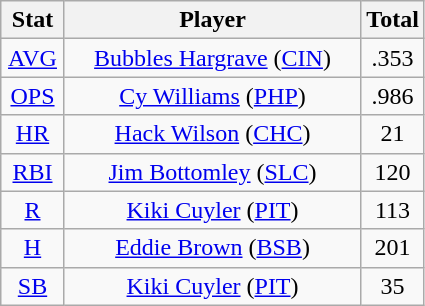<table class="wikitable" style="text-align:center;">
<tr>
<th style="width:15%;">Stat</th>
<th>Player</th>
<th style="width:15%;">Total</th>
</tr>
<tr>
<td><a href='#'>AVG</a></td>
<td><a href='#'>Bubbles Hargrave</a> (<a href='#'>CIN</a>)</td>
<td>.353</td>
</tr>
<tr>
<td><a href='#'>OPS</a></td>
<td><a href='#'>Cy Williams</a> (<a href='#'>PHP</a>)</td>
<td>.986</td>
</tr>
<tr>
<td><a href='#'>HR</a></td>
<td><a href='#'>Hack Wilson</a> (<a href='#'>CHC</a>)</td>
<td>21</td>
</tr>
<tr>
<td><a href='#'>RBI</a></td>
<td><a href='#'>Jim Bottomley</a> (<a href='#'>SLC</a>)</td>
<td>120</td>
</tr>
<tr>
<td><a href='#'>R</a></td>
<td><a href='#'>Kiki Cuyler</a> (<a href='#'>PIT</a>)</td>
<td>113</td>
</tr>
<tr>
<td><a href='#'>H</a></td>
<td><a href='#'>Eddie Brown</a> (<a href='#'>BSB</a>)</td>
<td>201</td>
</tr>
<tr>
<td><a href='#'>SB</a></td>
<td><a href='#'>Kiki Cuyler</a> (<a href='#'>PIT</a>)</td>
<td>35</td>
</tr>
</table>
